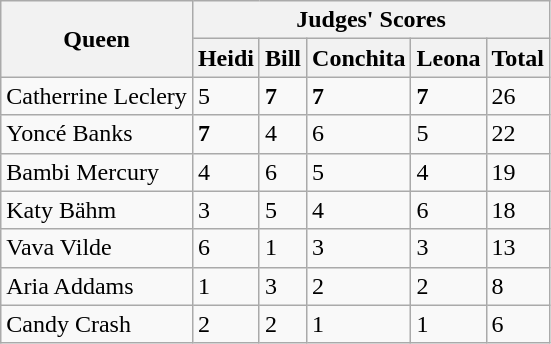<table class="wikitable">
<tr>
<th rowspan="2">Queen</th>
<th colspan="5">Judges' Scores</th>
</tr>
<tr>
<th>Heidi</th>
<th>Bill</th>
<th>Conchita</th>
<th>Leona</th>
<th>Total</th>
</tr>
<tr>
<td>Catherrine Leclery</td>
<td>5</td>
<td><strong>7</strong></td>
<td><strong>7</strong></td>
<td><strong>7</strong></td>
<td>26</td>
</tr>
<tr>
<td>Yoncé Banks</td>
<td><strong>7</strong></td>
<td>4</td>
<td>6</td>
<td>5</td>
<td>22</td>
</tr>
<tr>
<td>Bambi Mercury</td>
<td>4</td>
<td>6</td>
<td>5</td>
<td>4</td>
<td>19</td>
</tr>
<tr>
<td>Katy Bähm</td>
<td>3</td>
<td>5</td>
<td>4</td>
<td>6</td>
<td>18</td>
</tr>
<tr>
<td>Vava Vilde</td>
<td>6</td>
<td>1</td>
<td>3</td>
<td>3</td>
<td>13</td>
</tr>
<tr>
<td>Aria Addams</td>
<td>1</td>
<td>3</td>
<td>2</td>
<td>2</td>
<td>8</td>
</tr>
<tr>
<td>Candy Crash</td>
<td>2</td>
<td>2</td>
<td>1</td>
<td>1</td>
<td>6</td>
</tr>
</table>
